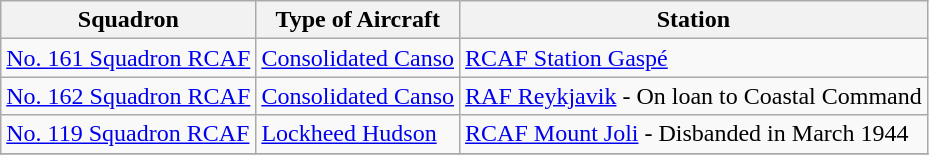<table class="wikitable">
<tr>
<th>Squadron</th>
<th>Type of Aircraft</th>
<th>Station</th>
</tr>
<tr>
<td><a href='#'>No. 161 Squadron RCAF</a></td>
<td><a href='#'>Consolidated Canso</a></td>
<td><a href='#'>RCAF Station Gaspé</a></td>
</tr>
<tr>
<td><a href='#'>No. 162 Squadron RCAF</a></td>
<td><a href='#'>Consolidated Canso</a></td>
<td><a href='#'>RAF Reykjavik</a> - On loan to Coastal Command</td>
</tr>
<tr>
<td><a href='#'>No. 119 Squadron RCAF</a></td>
<td><a href='#'>Lockheed Hudson</a></td>
<td><a href='#'>RCAF Mount Joli</a> - Disbanded in March 1944</td>
</tr>
<tr>
</tr>
</table>
